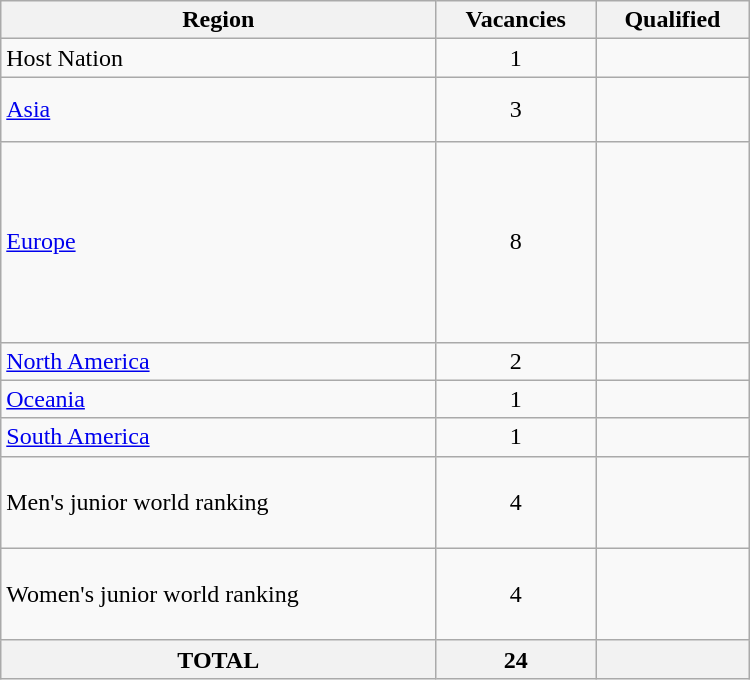<table class = "wikitable" width=500>
<tr>
<th>Region</th>
<th>Vacancies</th>
<th>Qualified</th>
</tr>
<tr>
<td>Host Nation</td>
<td align=center>1</td>
<td></td>
</tr>
<tr>
<td><a href='#'>Asia</a></td>
<td align=center>3</td>
<td><br><br></td>
</tr>
<tr>
<td><a href='#'>Europe</a></td>
<td align=center>8</td>
<td><br><br><br><br><br><br><br></td>
</tr>
<tr>
<td><a href='#'>North America</a></td>
<td align=center>2</td>
<td><br></td>
</tr>
<tr>
<td><a href='#'>Oceania</a></td>
<td align=center>1</td>
<td></td>
</tr>
<tr>
<td><a href='#'>South America</a></td>
<td align=center>1</td>
<td></td>
</tr>
<tr>
<td>Men's junior world ranking</td>
<td align=center>4</td>
<td><br><br><br></td>
</tr>
<tr>
<td>Women's junior world ranking</td>
<td align=center>4</td>
<td><br><br><br></td>
</tr>
<tr>
<th>TOTAL</th>
<th>24</th>
<th></th>
</tr>
</table>
